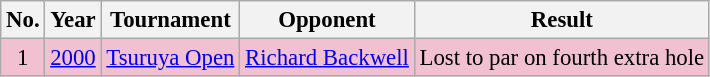<table class="wikitable" style="font-size:95%;">
<tr>
<th>No.</th>
<th>Year</th>
<th>Tournament</th>
<th>Opponent</th>
<th>Result</th>
</tr>
<tr style="background:#F2C1D1;">
<td align=center>1</td>
<td><a href='#'>2000</a></td>
<td><a href='#'>Tsuruya Open</a></td>
<td> <a href='#'>Richard Backwell</a></td>
<td>Lost to par on fourth extra hole</td>
</tr>
</table>
